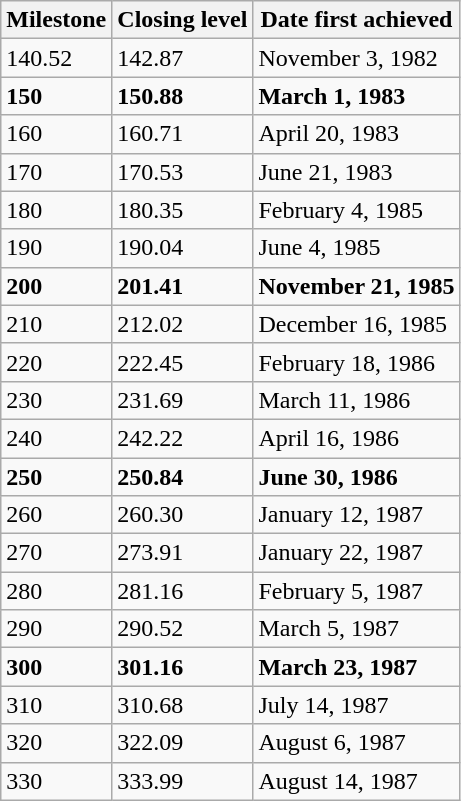<table class="wikitable">
<tr>
<th>Milestone</th>
<th>Closing level</th>
<th>Date first achieved</th>
</tr>
<tr>
<td>140.52</td>
<td>142.87</td>
<td>November 3, 1982</td>
</tr>
<tr>
<td><strong>150</strong></td>
<td><strong>150.88</strong></td>
<td><strong>March 1, 1983</strong></td>
</tr>
<tr>
<td>160</td>
<td>160.71</td>
<td>April 20, 1983</td>
</tr>
<tr>
<td>170</td>
<td>170.53</td>
<td>June 21, 1983</td>
</tr>
<tr>
<td>180</td>
<td>180.35</td>
<td>February 4, 1985</td>
</tr>
<tr>
<td>190</td>
<td>190.04</td>
<td>June 4, 1985</td>
</tr>
<tr>
<td><strong>200</strong></td>
<td><strong>201.41</strong></td>
<td><strong>November 21, 1985</strong></td>
</tr>
<tr>
<td>210</td>
<td>212.02</td>
<td>December 16, 1985</td>
</tr>
<tr>
<td>220</td>
<td>222.45</td>
<td>February 18, 1986</td>
</tr>
<tr>
<td>230</td>
<td>231.69</td>
<td>March 11, 1986</td>
</tr>
<tr>
<td>240</td>
<td>242.22</td>
<td>April 16, 1986</td>
</tr>
<tr>
<td><strong>250</strong></td>
<td><strong>250.84</strong></td>
<td><strong>June 30, 1986</strong></td>
</tr>
<tr>
<td>260</td>
<td>260.30</td>
<td>January 12, 1987</td>
</tr>
<tr>
<td>270</td>
<td>273.91</td>
<td>January 22, 1987</td>
</tr>
<tr>
<td>280</td>
<td>281.16</td>
<td>February 5, 1987</td>
</tr>
<tr>
<td>290</td>
<td>290.52</td>
<td>March 5, 1987</td>
</tr>
<tr>
<td><strong>300</strong></td>
<td><strong>301.16</strong></td>
<td><strong>March 23, 1987</strong></td>
</tr>
<tr>
<td>310</td>
<td>310.68</td>
<td>July 14, 1987</td>
</tr>
<tr>
<td>320</td>
<td>322.09</td>
<td>August 6, 1987</td>
</tr>
<tr>
<td>330</td>
<td>333.99</td>
<td>August 14, 1987</td>
</tr>
</table>
